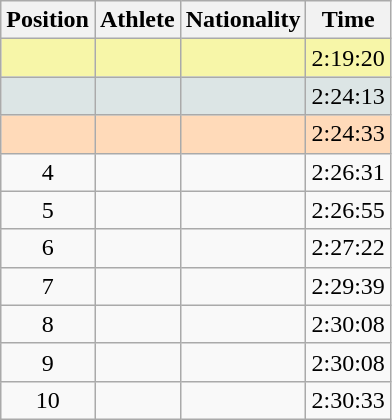<table class="wikitable sortable">
<tr>
<th>Position</th>
<th>Athlete</th>
<th>Nationality</th>
<th>Time</th>
</tr>
<tr bgcolor=#F7F6A8>
<td align=center></td>
<td></td>
<td></td>
<td>2:19:20</td>
</tr>
<tr bgcolor=#DCE5E5>
<td align=center></td>
<td></td>
<td></td>
<td>2:24:13</td>
</tr>
<tr bgcolor=#FFDAB9>
<td align=center></td>
<td></td>
<td></td>
<td>2:24:33</td>
</tr>
<tr>
<td align=center>4</td>
<td></td>
<td></td>
<td>2:26:31</td>
</tr>
<tr>
<td align=center>5</td>
<td></td>
<td></td>
<td>2:26:55</td>
</tr>
<tr>
<td align=center>6</td>
<td></td>
<td></td>
<td>2:27:22</td>
</tr>
<tr>
<td align=center>7</td>
<td></td>
<td></td>
<td>2:29:39</td>
</tr>
<tr>
<td align=center>8</td>
<td></td>
<td></td>
<td>2:30:08</td>
</tr>
<tr>
<td align=center>9</td>
<td></td>
<td></td>
<td>2:30:08</td>
</tr>
<tr>
<td align=center>10</td>
<td></td>
<td></td>
<td>2:30:33</td>
</tr>
</table>
